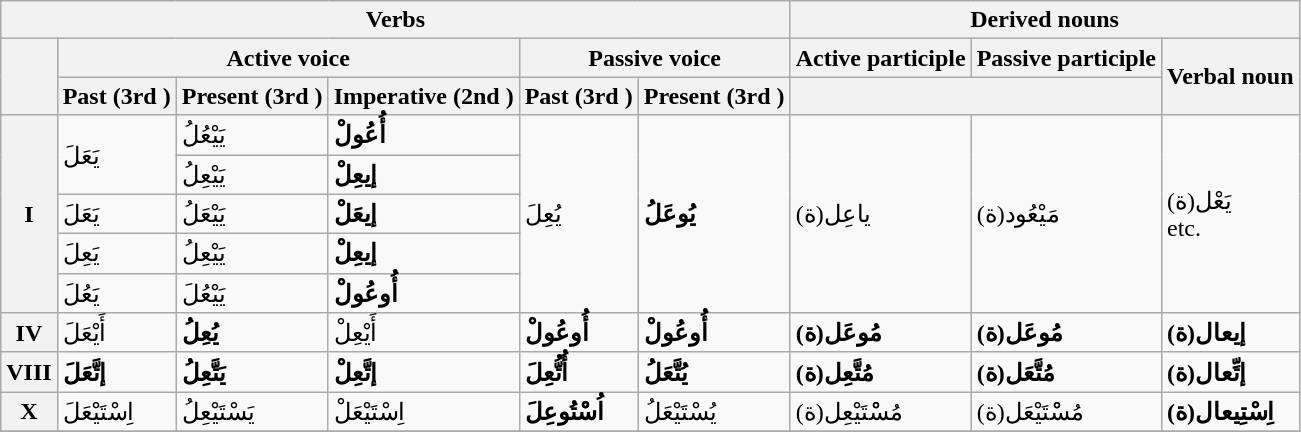<table class="wikitable">
<tr>
<th colspan="6">Verbs</th>
<th colspan="3">Derived nouns</th>
</tr>
<tr>
<th rowspan="2"></th>
<th colspan="3">Active voice</th>
<th colspan="2">Passive voice</th>
<th colspan="1">Active participle</th>
<th colspan="1">Passive participle</th>
<th colspan="1" rowspan="2">Verbal noun</th>
</tr>
<tr>
<th>Past (3rd  )</th>
<th>Present (3rd  )</th>
<th>Imperative (2nd  )</th>
<th>Past (3rd  )</th>
<th>Present (3rd  )</th>
<th colspan="2">  </th>
</tr>
<tr>
<th rowspan=5>I</th>
<td rowspan=2>يَعَلَ<br></td>
<td>يَيْعُلُ<br></td>
<td><strong>أُعُولْ<br></strong></td>
<td rowspan=5>يُعِلَ<br></td>
<td rowspan=5><strong>يُوعَلُ<br></strong></td>
<td rowspan=5>ياعِل(ة)<br></td>
<td rowspan=5>مَيْعُود(ة)<br></td>
<td rowspan=5>يَعْل(ة)<br> etc.</td>
</tr>
<tr>
<td>يَيْعِلُ<br></td>
<td><strong>إيعِلْ<br></strong></td>
</tr>
<tr>
<td>يَعَلَ<br></td>
<td>يَيْعَلُ<br></td>
<td><strong>إيعَلْ<br></strong></td>
</tr>
<tr>
<td>يَعِلَ<br></td>
<td>يَيْعِلُ<br></td>
<td><strong>إيعِلْ<br></strong></td>
</tr>
<tr>
<td>يَعُلَ<br></td>
<td>يَيْعُلَ<br></td>
<td><strong>أُوعُولْ<br></strong></td>
</tr>
<tr>
<th>IV</th>
<td>أَيْعَلَ<br></td>
<td><strong>يُعِلُ<br></strong></td>
<td>أَيْعِلْ<br></td>
<td><strong>أُوعُولْ<br></strong></td>
<td><strong>أُوعُولْ<br></strong></td>
<td><strong>مُوعَل(ة)<br></strong></td>
<td><strong>مُوعَل(ة)<br></strong></td>
<td><strong>إيعال(ة)<br></strong></td>
</tr>
<tr>
<th>VIII</th>
<td><strong>إتَّعَلَ<br></strong></td>
<td><strong>يَتَّعِلُ<br></strong></td>
<td><strong>إتَّعِلْ<br></strong></td>
<td><strong>أُتُّعِلَ<br></strong></td>
<td><strong>يُتَّعَلُ<br></strong></td>
<td><strong>مُتَّعِل(ة)<br></strong></td>
<td><strong>مُتَّعَل(ة)<br></strong></td>
<td><strong>إتِّعال(ة)<br></strong></td>
</tr>
<tr>
<th>X</th>
<td>اِسْتَيْعَلَ<br></td>
<td>يَسْتَيْعِلُ<br></td>
<td>اِسْتَيْعَلْ<br></td>
<td><strong>اُسْْتُوعِلَ<br></strong></td>
<td>يُسْتَيْعَلُ<br></td>
<td>مُسْْتَيْعِل(ة)<br></td>
<td>مُسْْتَيْعَل(ة)<br></td>
<td><strong>اِسْتِيعال(ة)<br></strong></td>
</tr>
<tr>
</tr>
</table>
